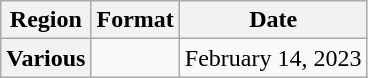<table class="wikitable plainrowheaders unsortable">
<tr>
<th scope="col">Region</th>
<th scope="col">Format</th>
<th scope="col">Date</th>
</tr>
<tr>
<th scope="row">Various</th>
<td></td>
<td>February 14, 2023</td>
</tr>
</table>
